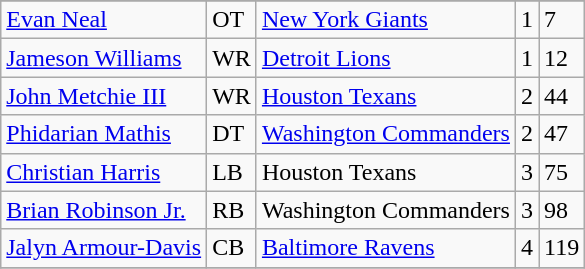<table class="wikitable">
<tr>
</tr>
<tr>
<td><a href='#'>Evan Neal</a></td>
<td>OT</td>
<td><a href='#'>New York Giants</a></td>
<td>1</td>
<td>7</td>
</tr>
<tr>
<td><a href='#'>Jameson Williams</a></td>
<td>WR</td>
<td><a href='#'>Detroit Lions</a></td>
<td>1</td>
<td>12</td>
</tr>
<tr>
<td><a href='#'>John Metchie III</a></td>
<td>WR</td>
<td><a href='#'>Houston Texans</a></td>
<td>2</td>
<td>44</td>
</tr>
<tr>
<td><a href='#'>Phidarian Mathis</a></td>
<td>DT</td>
<td><a href='#'>Washington Commanders</a></td>
<td>2</td>
<td>47</td>
</tr>
<tr>
<td><a href='#'>Christian Harris</a></td>
<td>LB</td>
<td>Houston Texans</td>
<td>3</td>
<td>75</td>
</tr>
<tr>
<td><a href='#'>Brian Robinson Jr.</a></td>
<td>RB</td>
<td>Washington Commanders</td>
<td>3</td>
<td>98</td>
</tr>
<tr>
<td><a href='#'>Jalyn Armour-Davis</a></td>
<td>CB</td>
<td><a href='#'>Baltimore Ravens</a></td>
<td>4</td>
<td>119</td>
</tr>
<tr>
</tr>
</table>
